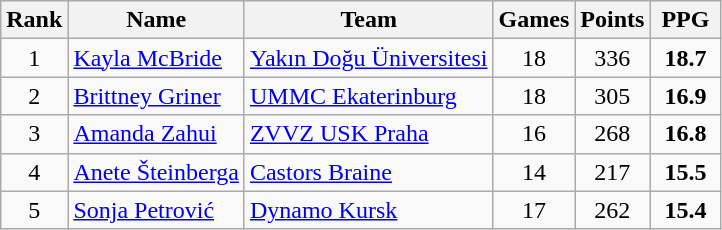<table class="wikitable" style="text-align: center;">
<tr>
<th>Rank</th>
<th>Name</th>
<th>Team</th>
<th>Games</th>
<th>Points</th>
<th width=40>PPG</th>
</tr>
<tr>
<td>1</td>
<td align="left"> <a href='#'>Kayla McBride</a></td>
<td align="left"> <a href='#'>Yakın Doğu Üniversitesi</a></td>
<td>18</td>
<td>336</td>
<td><strong>18.7</strong></td>
</tr>
<tr>
<td>2</td>
<td align="left"> <a href='#'>Brittney Griner</a></td>
<td align="left"> <a href='#'>UMMC Ekaterinburg</a></td>
<td>18</td>
<td>305</td>
<td><strong>16.9</strong></td>
</tr>
<tr>
<td>3</td>
<td align="left"> <a href='#'>Amanda Zahui</a></td>
<td align="left"> <a href='#'>ZVVZ USK Praha</a></td>
<td>16</td>
<td>268</td>
<td><strong>16.8</strong></td>
</tr>
<tr>
<td>4</td>
<td align="left"> <a href='#'>Anete Šteinberga</a></td>
<td align="left"> <a href='#'>Castors Braine</a></td>
<td>14</td>
<td>217</td>
<td><strong>15.5</strong></td>
</tr>
<tr>
<td>5</td>
<td align="left"> <a href='#'>Sonja Petrović</a></td>
<td align="left"> <a href='#'>Dynamo Kursk</a></td>
<td>17</td>
<td>262</td>
<td><strong>15.4</strong></td>
</tr>
</table>
